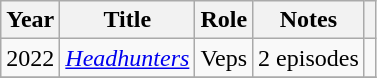<table class="wikitable plainrowheaders sortable" style="margin-right: 0;">
<tr>
<th>Year</th>
<th>Title</th>
<th>Role</th>
<th class="unsortable">Notes</th>
<th class="unsortable"></th>
</tr>
<tr>
<td>2022</td>
<td><a href='#'><em>Headhunters</em></a></td>
<td>Veps</td>
<td>2 episodes</td>
<td></td>
</tr>
<tr>
</tr>
</table>
